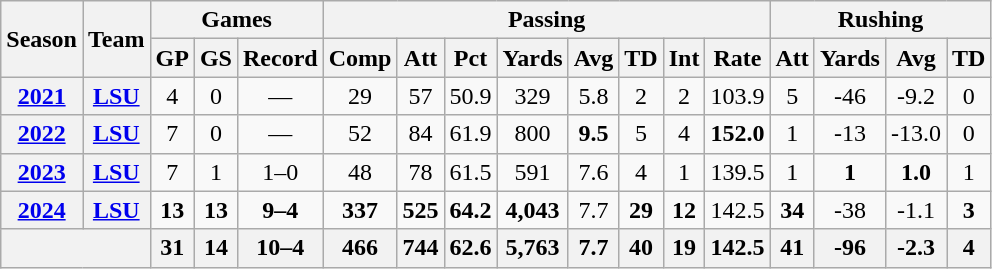<table class="wikitable" style="text-align:center;">
<tr>
<th rowspan="2">Season</th>
<th rowspan="2">Team</th>
<th colspan="3">Games</th>
<th colspan="8">Passing</th>
<th colspan="5">Rushing</th>
</tr>
<tr>
<th>GP</th>
<th>GS</th>
<th>Record</th>
<th>Comp</th>
<th>Att</th>
<th>Pct</th>
<th>Yards</th>
<th>Avg</th>
<th>TD</th>
<th>Int</th>
<th>Rate</th>
<th>Att</th>
<th>Yards</th>
<th>Avg</th>
<th>TD</th>
</tr>
<tr>
<th><a href='#'>2021</a></th>
<th><a href='#'>LSU</a></th>
<td>4</td>
<td>0</td>
<td>—</td>
<td>29</td>
<td>57</td>
<td>50.9</td>
<td>329</td>
<td>5.8</td>
<td>2</td>
<td>2</td>
<td>103.9</td>
<td>5</td>
<td>-46</td>
<td>-9.2</td>
<td>0</td>
</tr>
<tr>
<th><a href='#'>2022</a></th>
<th><a href='#'>LSU</a></th>
<td>7</td>
<td>0</td>
<td>—</td>
<td>52</td>
<td>84</td>
<td>61.9</td>
<td>800</td>
<td><strong>9.5</strong></td>
<td>5</td>
<td>4</td>
<td><strong>152.0</strong></td>
<td>1</td>
<td>-13</td>
<td>-13.0</td>
<td>0</td>
</tr>
<tr>
<th><a href='#'>2023</a></th>
<th><a href='#'>LSU</a></th>
<td>7</td>
<td>1</td>
<td>1–0</td>
<td>48</td>
<td>78</td>
<td>61.5</td>
<td>591</td>
<td>7.6</td>
<td>4</td>
<td>1</td>
<td>139.5</td>
<td>1</td>
<td><strong>1</strong></td>
<td><strong>1.0</strong></td>
<td>1</td>
</tr>
<tr>
<th><a href='#'>2024</a></th>
<th><a href='#'>LSU</a></th>
<td><strong>13</strong></td>
<td><strong>13</strong></td>
<td><strong>9–4</strong></td>
<td><strong>337</strong></td>
<td><strong>525</strong></td>
<td><strong>64.2</strong></td>
<td><strong>4,043</strong></td>
<td>7.7</td>
<td><strong>29</strong></td>
<td><strong>12</strong></td>
<td>142.5</td>
<td><strong>34</strong></td>
<td>-38</td>
<td>-1.1</td>
<td><strong>3</strong></td>
</tr>
<tr>
<th colspan="2"></th>
<th>31</th>
<th>14</th>
<th>10–4</th>
<th>466</th>
<th>744</th>
<th>62.6</th>
<th>5,763</th>
<th>7.7</th>
<th>40</th>
<th>19</th>
<th>142.5</th>
<th>41</th>
<th>-96</th>
<th>-2.3</th>
<th>4</th>
</tr>
</table>
